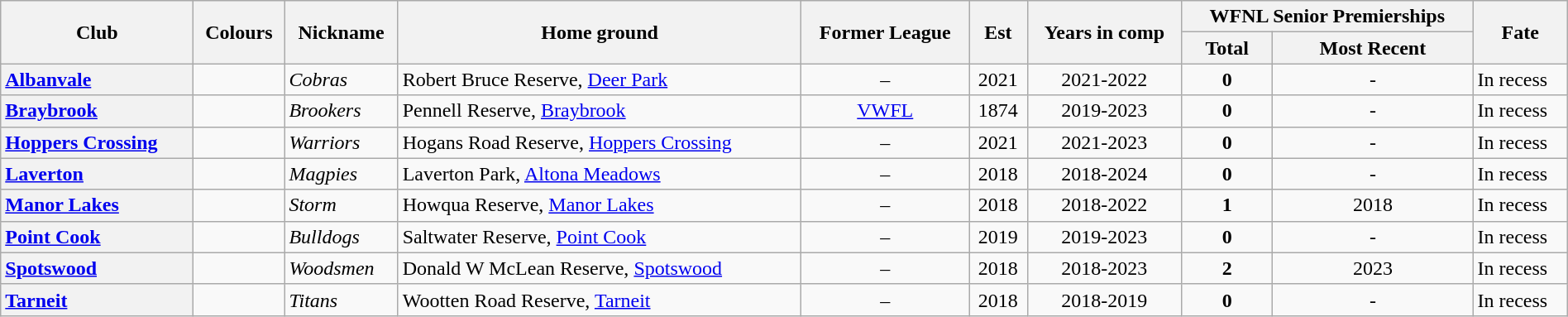<table class="wikitable sortable" style="width:100%">
<tr>
<th rowspan="2">Club</th>
<th rowspan="2">Colours</th>
<th rowspan="2">Nickname</th>
<th rowspan="2">Home ground</th>
<th rowspan="2">Former League</th>
<th rowspan="2">Est</th>
<th rowspan="2">Years in comp</th>
<th colspan="2">WFNL Senior Premierships</th>
<th rowspan="2">Fate</th>
</tr>
<tr>
<th>Total</th>
<th>Most Recent</th>
</tr>
<tr>
<th style="text-align:left"><a href='#'>Albanvale</a></th>
<td></td>
<td><em>Cobras</em></td>
<td>Robert Bruce Reserve, <a href='#'>Deer Park</a></td>
<td align="center">–</td>
<td align=center>2021</td>
<td align=center>2021-2022 </td>
<td align="center"><strong>0</strong></td>
<td align="center">-</td>
<td>In recess</td>
</tr>
<tr>
<th style="text-align:left"><a href='#'>Braybrook</a></th>
<td></td>
<td><em>Brookers</em></td>
<td>Pennell Reserve, <a href='#'>Braybrook</a></td>
<td align="center"><a href='#'>VWFL</a></td>
<td align=center>1874</td>
<td align=center>2019-2023 </td>
<td align="center"><strong>0</strong></td>
<td align="center">-</td>
<td>In recess</td>
</tr>
<tr>
<th style="text-align:left"><a href='#'>Hoppers Crossing</a></th>
<td></td>
<td><em>Warriors</em></td>
<td>Hogans Road Reserve, <a href='#'>Hoppers Crossing</a></td>
<td align="center">–</td>
<td align=center>2021</td>
<td align=center>2021-2023</td>
<td align="center"><strong>0</strong></td>
<td align="center">-</td>
<td>In recess</td>
</tr>
<tr>
<th style="text-align:left"><a href='#'>Laverton</a></th>
<td></td>
<td><em>Magpies</em></td>
<td>Laverton Park, <a href='#'>Altona Meadows</a></td>
<td align=center>–</td>
<td align=center>2018</td>
<td align=center>2018-2024</td>
<td align="center"><strong>0</strong></td>
<td align="center">-</td>
<td>In recess</td>
</tr>
<tr>
<th style="text-align:left"><a href='#'>Manor Lakes</a></th>
<td></td>
<td><em>Storm</em></td>
<td>Howqua Reserve, <a href='#'>Manor Lakes</a></td>
<td align="center">–</td>
<td align=center>2018</td>
<td align=center>2018-2022</td>
<td align="center"><strong>1</strong></td>
<td align="center">2018</td>
<td>In recess</td>
</tr>
<tr>
<th style="text-align:left"><a href='#'>Point Cook</a></th>
<td></td>
<td><em>Bulldogs</em></td>
<td>Saltwater Reserve, <a href='#'>Point Cook</a></td>
<td align="center">–</td>
<td align=center>2019</td>
<td align=center>2019-2023</td>
<td align="center"><strong>0</strong></td>
<td align="center">-</td>
<td>In recess</td>
</tr>
<tr>
<th style="text-align:left"><a href='#'>Spotswood</a></th>
<td></td>
<td><em>Woodsmen</em></td>
<td>Donald W McLean Reserve, <a href='#'>Spotswood</a></td>
<td align=center>–</td>
<td align=center>2018</td>
<td align=center>2018-2023</td>
<td align="center"><strong>2</strong></td>
<td align="center">2023</td>
<td>In recess</td>
</tr>
<tr>
<th style="text-align:left"><a href='#'>Tarneit</a></th>
<td></td>
<td><em>Titans</em></td>
<td>Wootten Road Reserve, <a href='#'>Tarneit</a></td>
<td align="center">–</td>
<td align=center>2018</td>
<td align=center>2018-2019</td>
<td align="center"><strong>0</strong></td>
<td align="center">-</td>
<td>In recess</td>
</tr>
</table>
